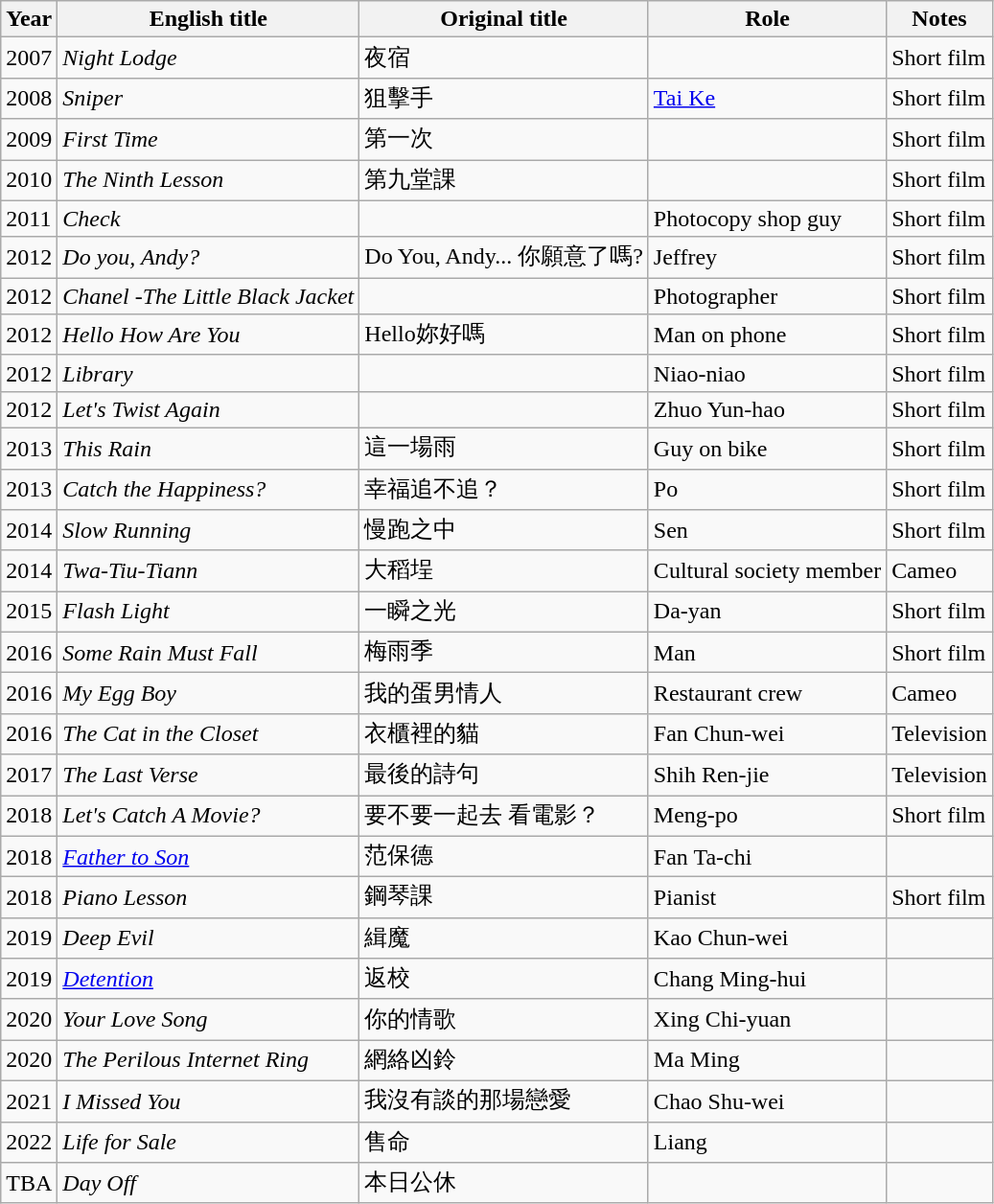<table class="wikitable sortable">
<tr>
<th>Year</th>
<th>English title</th>
<th>Original title</th>
<th>Role</th>
<th class="unsortable">Notes</th>
</tr>
<tr>
<td>2007</td>
<td><em>Night Lodge</em></td>
<td>夜宿</td>
<td></td>
<td>Short film</td>
</tr>
<tr>
<td>2008</td>
<td><em>Sniper</em></td>
<td>狙擊手</td>
<td><a href='#'>Tai Ke</a></td>
<td>Short film</td>
</tr>
<tr>
<td>2009</td>
<td><em>First Time</em></td>
<td>第一次</td>
<td></td>
<td>Short film</td>
</tr>
<tr>
<td>2010</td>
<td><em>The Ninth Lesson</em></td>
<td>第九堂課</td>
<td></td>
<td>Short film</td>
</tr>
<tr>
<td>2011</td>
<td><em>Check</em></td>
<td></td>
<td>Photocopy shop guy</td>
<td>Short film</td>
</tr>
<tr>
<td>2012</td>
<td><em>Do you, Andy?</em></td>
<td>Do You, Andy... 你願意了嗎?</td>
<td>Jeffrey</td>
<td>Short film</td>
</tr>
<tr>
<td>2012</td>
<td><em>Chanel  -The Little Black Jacket</em></td>
<td></td>
<td>Photographer</td>
<td>Short film</td>
</tr>
<tr>
<td>2012</td>
<td><em>Hello How Are You</em></td>
<td>Hello妳好嗎</td>
<td>Man on phone</td>
<td>Short film</td>
</tr>
<tr>
<td>2012</td>
<td><em>Library</em></td>
<td></td>
<td>Niao-niao</td>
<td>Short film</td>
</tr>
<tr>
<td>2012</td>
<td><em>Let's Twist Again</em></td>
<td></td>
<td>Zhuo Yun-hao</td>
<td>Short film</td>
</tr>
<tr>
<td>2013</td>
<td><em>This Rain</em></td>
<td>這一場雨</td>
<td>Guy on bike</td>
<td>Short film</td>
</tr>
<tr>
<td>2013</td>
<td><em>Catch the Happiness?</em></td>
<td>幸福追不追？</td>
<td>Po</td>
<td>Short film</td>
</tr>
<tr>
<td>2014</td>
<td><em>Slow Running</em></td>
<td>慢跑之中</td>
<td>Sen</td>
<td>Short film</td>
</tr>
<tr>
<td>2014</td>
<td><em>Twa-Tiu-Tiann</em></td>
<td>大稻埕</td>
<td>Cultural society member</td>
<td>Cameo</td>
</tr>
<tr>
<td>2015</td>
<td><em>Flash Light</em></td>
<td>一瞬之光</td>
<td>Da-yan</td>
<td>Short film</td>
</tr>
<tr>
<td>2016</td>
<td><em>Some Rain Must Fall</em></td>
<td>梅雨季</td>
<td>Man</td>
<td>Short film</td>
</tr>
<tr>
<td>2016</td>
<td><em>My Egg Boy</em></td>
<td>我的蛋男情人</td>
<td>Restaurant crew</td>
<td>Cameo</td>
</tr>
<tr>
<td>2016</td>
<td><em>The Cat in the Closet</em></td>
<td>衣櫃裡的貓</td>
<td>Fan Chun-wei</td>
<td>Television</td>
</tr>
<tr>
<td>2017</td>
<td><em>The Last Verse</em></td>
<td>最後的詩句</td>
<td>Shih Ren-jie</td>
<td>Television</td>
</tr>
<tr>
<td>2018</td>
<td><em>Let's Catch A Movie?</em></td>
<td>要不要一起去 看電影？</td>
<td>Meng-po</td>
<td>Short film</td>
</tr>
<tr>
<td>2018</td>
<td><em><a href='#'>Father to Son</a></em></td>
<td>范保德</td>
<td>Fan Ta-chi</td>
<td></td>
</tr>
<tr>
<td>2018</td>
<td><em>Piano Lesson</em></td>
<td>鋼琴課</td>
<td>Pianist</td>
<td>Short film</td>
</tr>
<tr>
<td>2019</td>
<td><em>Deep Evil</em></td>
<td>緝魔</td>
<td>Kao Chun-wei</td>
<td></td>
</tr>
<tr>
<td>2019</td>
<td><em><a href='#'>Detention</a></em></td>
<td>返校</td>
<td>Chang Ming-hui</td>
<td></td>
</tr>
<tr>
<td>2020</td>
<td><em>Your Love Song</em></td>
<td>你的情歌</td>
<td>Xing Chi-yuan</td>
<td></td>
</tr>
<tr>
<td>2020</td>
<td><em>The Perilous Internet Ring</em></td>
<td>網絡凶鈴</td>
<td>Ma Ming</td>
<td></td>
</tr>
<tr>
<td>2021</td>
<td><em>I Missed You</em></td>
<td>我沒有談的那場戀愛</td>
<td>Chao Shu-wei</td>
<td></td>
</tr>
<tr>
<td>2022</td>
<td><em>Life for Sale</em></td>
<td>售命</td>
<td>Liang</td>
<td></td>
</tr>
<tr>
<td>TBA</td>
<td><em>Day Off</em></td>
<td>本日公休</td>
<td></td>
<td></td>
</tr>
</table>
